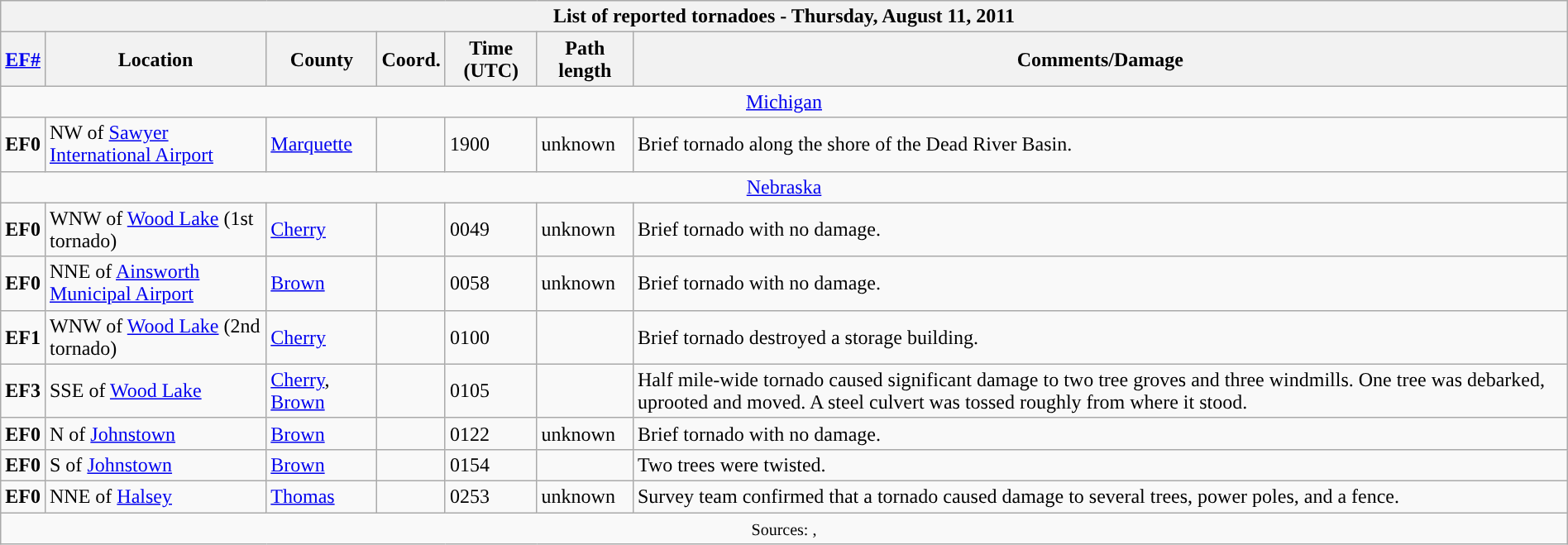<table class="wikitable collapsible" width="100%">
<tr>
<th colspan="7">List of reported tornadoes - Thursday, August 11, 2011</th>
</tr>
<tr>
<th><a href='#'>EF#</a></th>
<th>Location</th>
<th>County</th>
<th>Coord.</th>
<th>Time (UTC)</th>
<th>Path length</th>
<th>Comments/Damage</th>
</tr>
<tr>
<td colspan="7" align=center><a href='#'>Michigan</a></td>
</tr>
<tr>
<td><strong>EF0</strong></td>
<td>NW of <a href='#'>Sawyer International Airport</a></td>
<td><a href='#'>Marquette</a></td>
<td></td>
<td>1900</td>
<td>unknown</td>
<td>Brief tornado along the shore of the Dead River Basin.</td>
</tr>
<tr>
<td colspan="7" align=center><a href='#'>Nebraska</a></td>
</tr>
<tr>
<td><strong>EF0</strong></td>
<td>WNW of <a href='#'>Wood Lake</a> (1st tornado)</td>
<td><a href='#'>Cherry</a></td>
<td></td>
<td>0049</td>
<td>unknown</td>
<td>Brief tornado with no damage.</td>
</tr>
<tr>
<td><strong>EF0</strong></td>
<td>NNE of <a href='#'>Ainsworth Municipal Airport</a></td>
<td><a href='#'>Brown</a></td>
<td></td>
<td>0058</td>
<td>unknown</td>
<td>Brief tornado with no damage.</td>
</tr>
<tr>
<td><strong>EF1</strong></td>
<td>WNW of <a href='#'>Wood Lake</a> (2nd tornado)</td>
<td><a href='#'>Cherry</a></td>
<td></td>
<td>0100</td>
<td></td>
<td>Brief tornado destroyed a storage building.</td>
</tr>
<tr>
<td><strong>EF3</strong></td>
<td>SSE of <a href='#'>Wood Lake</a></td>
<td><a href='#'>Cherry</a>, <a href='#'>Brown</a></td>
<td></td>
<td>0105</td>
<td></td>
<td>Half mile-wide tornado caused significant damage to two tree groves and three windmills. One tree was debarked, uprooted and moved. A steel culvert was tossed roughly  from where it stood.</td>
</tr>
<tr>
<td><strong>EF0</strong></td>
<td>N of <a href='#'>Johnstown</a></td>
<td><a href='#'>Brown</a></td>
<td></td>
<td>0122</td>
<td>unknown</td>
<td>Brief tornado with no damage.</td>
</tr>
<tr>
<td><strong>EF0</strong></td>
<td>S of <a href='#'>Johnstown</a></td>
<td><a href='#'>Brown</a></td>
<td></td>
<td>0154</td>
<td></td>
<td>Two trees were twisted.</td>
</tr>
<tr>
<td><strong>EF0</strong></td>
<td>NNE of <a href='#'>Halsey</a></td>
<td><a href='#'>Thomas</a></td>
<td></td>
<td>0253</td>
<td>unknown</td>
<td>Survey team confirmed that a tornado caused damage to several trees, power poles, and a fence.</td>
</tr>
<tr>
<td colspan="7" align=center><small>Sources: , </small></td>
</tr>
</table>
